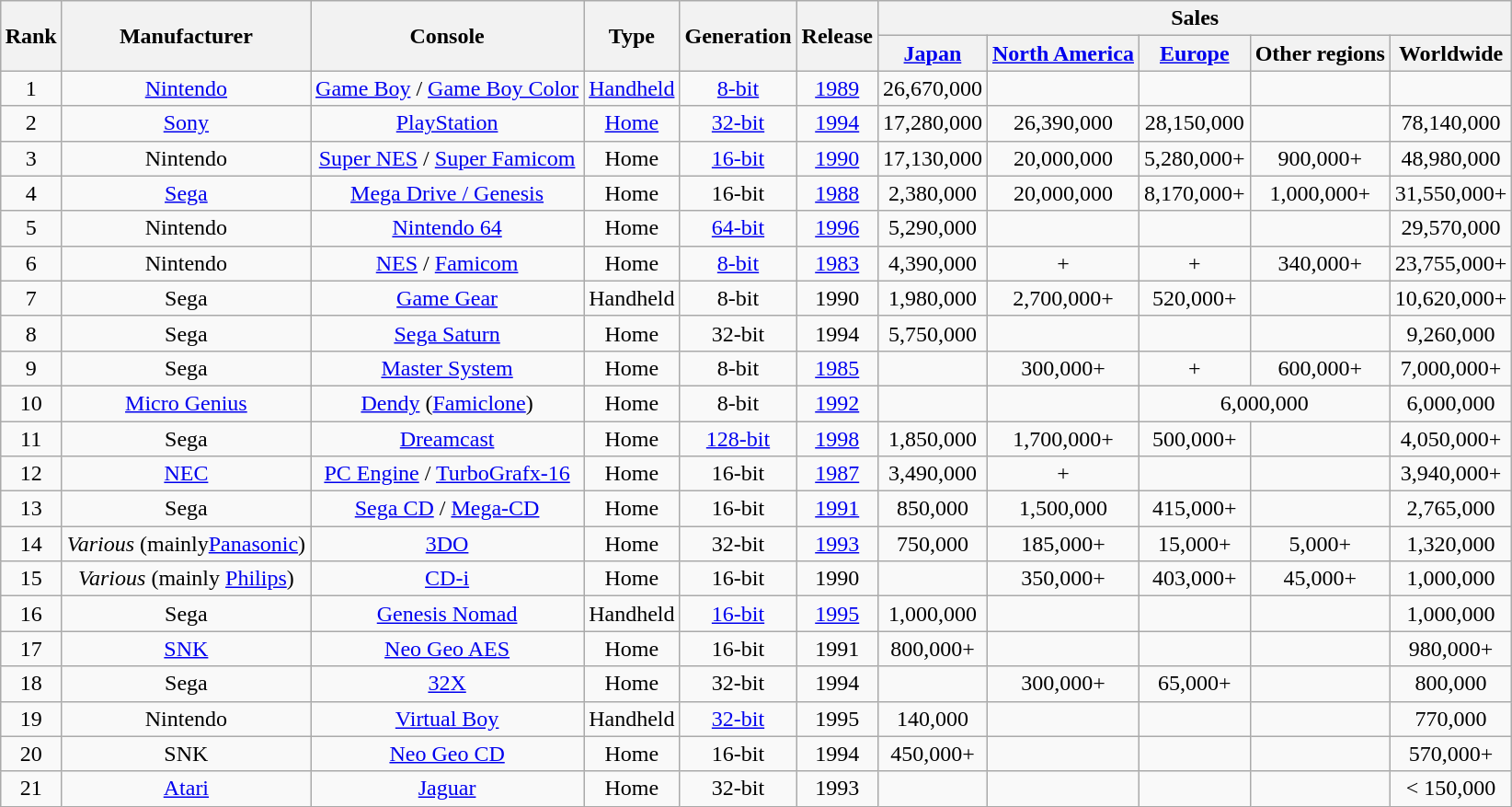<table class="wikitable sortable"  style="margin:auto; margin:auto; text-align:center">
<tr>
<th rowspan="2">Rank</th>
<th rowspan="2">Manufacturer</th>
<th rowspan="2">Console</th>
<th rowspan="2">Type</th>
<th rowspan="2">Generation</th>
<th rowspan="2">Release</th>
<th colspan="5">Sales</th>
</tr>
<tr>
<th><a href='#'>Japan</a></th>
<th><a href='#'>North America</a></th>
<th><a href='#'>Europe</a></th>
<th>Other regions</th>
<th>Worldwide</th>
</tr>
<tr>
<td>1</td>
<td><a href='#'>Nintendo</a></td>
<td><a href='#'>Game Boy</a> / <a href='#'>Game Boy Color</a></td>
<td><a href='#'>Handheld</a></td>
<td><a href='#'>8-bit</a></td>
<td><a href='#'>1989</a></td>
<td>26,670,000</td>
<td></td>
<td></td>
<td></td>
<td></td>
</tr>
<tr>
<td>2</td>
<td><a href='#'>Sony</a></td>
<td><a href='#'>PlayStation</a></td>
<td><a href='#'>Home</a></td>
<td><a href='#'>32-bit</a></td>
<td><a href='#'>1994</a></td>
<td>17,280,000</td>
<td>26,390,000</td>
<td>28,150,000</td>
<td></td>
<td>78,140,000</td>
</tr>
<tr>
<td>3</td>
<td>Nintendo</td>
<td><a href='#'>Super NES</a> / <a href='#'>Super Famicom</a></td>
<td>Home</td>
<td><a href='#'>16-bit</a></td>
<td><a href='#'>1990</a></td>
<td>17,130,000</td>
<td>20,000,000</td>
<td>5,280,000+</td>
<td>900,000+</td>
<td>48,980,000</td>
</tr>
<tr>
<td>4</td>
<td><a href='#'>Sega</a></td>
<td><a href='#'>Mega Drive / Genesis</a></td>
<td>Home</td>
<td>16-bit</td>
<td><a href='#'>1988</a></td>
<td>2,380,000</td>
<td>20,000,000</td>
<td>8,170,000+</td>
<td>1,000,000+</td>
<td>31,550,000+</td>
</tr>
<tr>
<td>5</td>
<td>Nintendo</td>
<td><a href='#'>Nintendo 64</a></td>
<td>Home</td>
<td><a href='#'>64-bit</a></td>
<td><a href='#'>1996</a></td>
<td>5,290,000</td>
<td></td>
<td></td>
<td></td>
<td>29,570,000</td>
</tr>
<tr>
<td>6</td>
<td>Nintendo</td>
<td><a href='#'>NES</a> / <a href='#'>Famicom</a></td>
<td>Home</td>
<td><a href='#'>8-bit</a></td>
<td><a href='#'>1983</a></td>
<td>4,390,000</td>
<td>+</td>
<td>+</td>
<td>340,000+</td>
<td>23,755,000+</td>
</tr>
<tr>
<td>7</td>
<td>Sega</td>
<td><a href='#'>Game Gear</a></td>
<td>Handheld</td>
<td>8-bit</td>
<td>1990</td>
<td>1,980,000</td>
<td>2,700,000+</td>
<td>520,000+</td>
<td></td>
<td>10,620,000+</td>
</tr>
<tr>
<td>8</td>
<td>Sega</td>
<td><a href='#'>Sega Saturn</a></td>
<td>Home</td>
<td>32-bit</td>
<td>1994</td>
<td>5,750,000</td>
<td></td>
<td></td>
<td></td>
<td>9,260,000</td>
</tr>
<tr>
<td>9</td>
<td>Sega</td>
<td><a href='#'>Master System</a></td>
<td>Home</td>
<td>8-bit</td>
<td><a href='#'>1985</a></td>
<td></td>
<td>300,000+</td>
<td>+</td>
<td>600,000+</td>
<td>7,000,000+</td>
</tr>
<tr>
<td>10</td>
<td><a href='#'>Micro Genius</a></td>
<td><a href='#'>Dendy</a> (<a href='#'>Famiclone</a>)</td>
<td>Home</td>
<td>8-bit</td>
<td><a href='#'>1992</a></td>
<td></td>
<td></td>
<td colspan="2">6,000,000</td>
<td>6,000,000</td>
</tr>
<tr>
<td>11</td>
<td>Sega</td>
<td><a href='#'>Dreamcast</a></td>
<td>Home</td>
<td><a href='#'>128-bit</a></td>
<td><a href='#'>1998</a></td>
<td>1,850,000</td>
<td>1,700,000+</td>
<td>500,000+</td>
<td></td>
<td>4,050,000+</td>
</tr>
<tr>
<td>12</td>
<td><a href='#'>NEC</a></td>
<td><a href='#'>PC Engine</a> / <a href='#'>TurboGrafx-16</a></td>
<td>Home</td>
<td>16-bit</td>
<td><a href='#'>1987</a></td>
<td>3,490,000</td>
<td>+</td>
<td></td>
<td></td>
<td>3,940,000+</td>
</tr>
<tr>
<td>13</td>
<td>Sega</td>
<td><a href='#'>Sega CD</a> / <a href='#'>Mega-CD</a></td>
<td>Home</td>
<td>16-bit</td>
<td><a href='#'>1991</a></td>
<td>850,000</td>
<td>1,500,000</td>
<td>415,000+</td>
<td></td>
<td>2,765,000</td>
</tr>
<tr>
<td>14</td>
<td><em>Various</em> (mainly<a href='#'>Panasonic</a>)</td>
<td><a href='#'>3DO</a></td>
<td>Home</td>
<td>32-bit</td>
<td><a href='#'>1993</a></td>
<td>750,000</td>
<td>185,000+</td>
<td>15,000+</td>
<td>5,000+</td>
<td>1,320,000</td>
</tr>
<tr>
<td>15</td>
<td><em>Various</em> (mainly <a href='#'>Philips</a>)</td>
<td><a href='#'>CD-i</a></td>
<td>Home</td>
<td>16-bit</td>
<td>1990</td>
<td></td>
<td>350,000+</td>
<td>403,000+</td>
<td>45,000+</td>
<td>1,000,000</td>
</tr>
<tr>
<td>16</td>
<td>Sega</td>
<td><a href='#'>Genesis Nomad</a></td>
<td>Handheld</td>
<td><a href='#'>16-bit</a></td>
<td><a href='#'>1995</a></td>
<td>1,000,000</td>
<td></td>
<td></td>
<td></td>
<td>1,000,000</td>
</tr>
<tr>
<td>17</td>
<td><a href='#'>SNK</a></td>
<td><a href='#'>Neo Geo AES</a></td>
<td>Home</td>
<td>16-bit</td>
<td>1991</td>
<td>800,000+</td>
<td></td>
<td></td>
<td></td>
<td>980,000+</td>
</tr>
<tr>
<td>18</td>
<td>Sega</td>
<td><a href='#'>32X</a></td>
<td>Home</td>
<td>32-bit</td>
<td>1994</td>
<td></td>
<td>300,000+</td>
<td>65,000+</td>
<td></td>
<td>800,000</td>
</tr>
<tr>
<td>19</td>
<td>Nintendo</td>
<td><a href='#'>Virtual Boy</a></td>
<td>Handheld</td>
<td><a href='#'>32-bit</a></td>
<td>1995</td>
<td>140,000</td>
<td></td>
<td></td>
<td></td>
<td>770,000</td>
</tr>
<tr>
<td>20</td>
<td>SNK</td>
<td><a href='#'>Neo Geo CD</a></td>
<td>Home</td>
<td>16-bit</td>
<td>1994</td>
<td>450,000+</td>
<td></td>
<td></td>
<td></td>
<td>570,000+</td>
</tr>
<tr>
<td>21</td>
<td><a href='#'>Atari</a></td>
<td><a href='#'>Jaguar</a></td>
<td>Home</td>
<td>32-bit</td>
<td>1993</td>
<td></td>
<td></td>
<td></td>
<td></td>
<td>< 150,000</td>
</tr>
</table>
